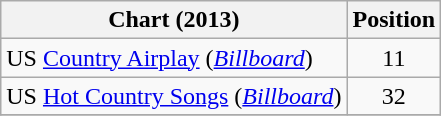<table class="wikitable sortable">
<tr>
<th scope="col">Chart (2013)</th>
<th scope="col">Position</th>
</tr>
<tr>
<td>US <a href='#'>Country Airplay</a> (<em><a href='#'>Billboard</a></em>)</td>
<td align="center">11</td>
</tr>
<tr>
<td>US <a href='#'>Hot Country Songs</a> (<em><a href='#'>Billboard</a></em>)</td>
<td align="center">32</td>
</tr>
<tr>
</tr>
</table>
